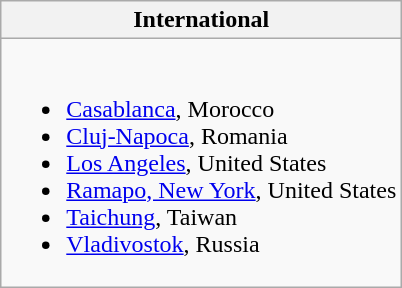<table class="wikitable">
<tr>
<th>International</th>
</tr>
<tr valign="top">
<td><br><ul><li> <a href='#'>Casablanca</a>, Morocco</li><li> <a href='#'>Cluj-Napoca</a>, Romania</li><li> <a href='#'>Los Angeles</a>, United States</li><li> <a href='#'>Ramapo, New York</a>, United States</li><li> <a href='#'>Taichung</a>, Taiwan</li><li> <a href='#'>Vladivostok</a>, Russia</li></ul></td>
</tr>
</table>
